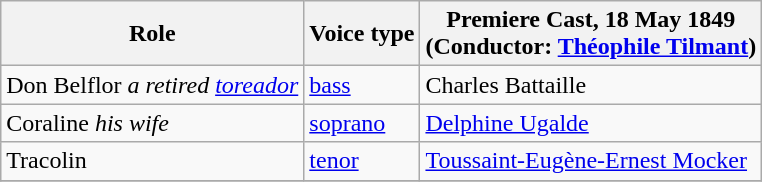<table class="wikitable">
<tr>
<th>Role</th>
<th>Voice type</th>
<th>Premiere Cast, 18 May 1849<br>(Conductor: <a href='#'>Théophile Tilmant</a>)</th>
</tr>
<tr>
<td>Don Belflor <em>a retired <a href='#'>toreador</a></em></td>
<td><a href='#'>bass</a></td>
<td>Charles Battaille</td>
</tr>
<tr>
<td>Coraline <em>his wife</em></td>
<td><a href='#'>soprano</a></td>
<td><a href='#'>Delphine Ugalde</a></td>
</tr>
<tr>
<td>Tracolin</td>
<td><a href='#'>tenor</a></td>
<td><a href='#'>Toussaint-Eugène-Ernest Mocker</a></td>
</tr>
<tr>
</tr>
</table>
